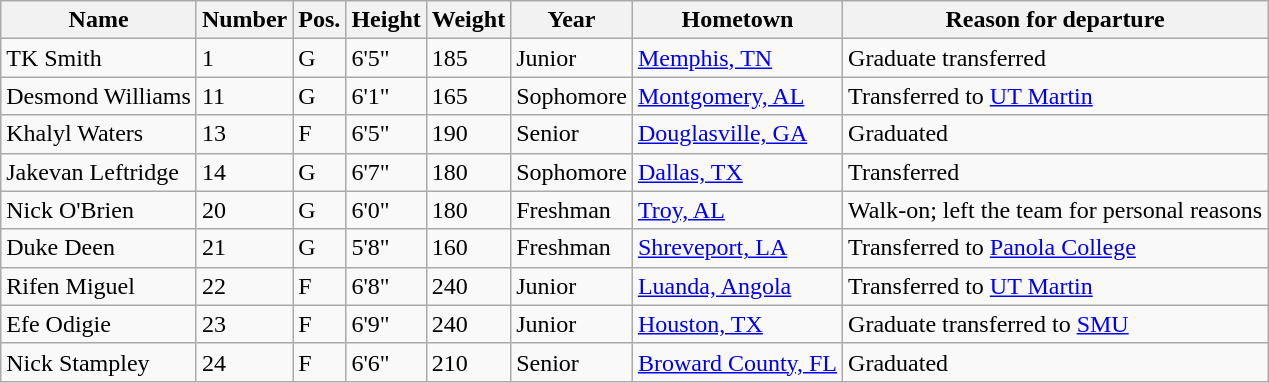<table class="wikitable sortable" border="1">
<tr>
<th>Name</th>
<th>Number</th>
<th>Pos.</th>
<th>Height</th>
<th>Weight</th>
<th>Year</th>
<th>Hometown</th>
<th class="unsortable">Reason for departure</th>
</tr>
<tr>
<td>TK Smith</td>
<td>1</td>
<td>G</td>
<td>6'5"</td>
<td>185</td>
<td>Junior</td>
<td><a href='#'>Memphis, TN</a></td>
<td>Graduate transferred</td>
</tr>
<tr>
<td>Desmond Williams</td>
<td>11</td>
<td>G</td>
<td>6'1"</td>
<td>165</td>
<td>Sophomore</td>
<td><a href='#'>Montgomery, AL</a></td>
<td>Transferred to <a href='#'>UT Martin</a></td>
</tr>
<tr>
<td>Khalyl Waters</td>
<td>13</td>
<td>F</td>
<td>6'5"</td>
<td>190</td>
<td>Senior</td>
<td><a href='#'>Douglasville, GA</a></td>
<td>Graduated</td>
</tr>
<tr>
<td>Jakevan Leftridge</td>
<td>14</td>
<td>G</td>
<td>6'7"</td>
<td>180</td>
<td>Sophomore</td>
<td><a href='#'>Dallas, TX</a></td>
<td>Transferred</td>
</tr>
<tr>
<td>Nick O'Brien</td>
<td>20</td>
<td>G</td>
<td>6'0"</td>
<td>180</td>
<td>Freshman</td>
<td><a href='#'>Troy, AL</a></td>
<td>Walk-on; left the team for personal reasons</td>
</tr>
<tr>
<td>Duke Deen</td>
<td>21</td>
<td>G</td>
<td>5'8"</td>
<td>160</td>
<td>Freshman</td>
<td><a href='#'>Shreveport, LA</a></td>
<td>Transferred to <a href='#'>Panola College</a></td>
</tr>
<tr>
<td>Rifen Miguel</td>
<td>22</td>
<td>F</td>
<td>6'8"</td>
<td>240</td>
<td>Junior</td>
<td><a href='#'>Luanda, Angola</a></td>
<td>Transferred to <a href='#'>UT Martin</a></td>
</tr>
<tr>
<td>Efe Odigie</td>
<td>23</td>
<td>F</td>
<td>6'9"</td>
<td>240</td>
<td>Junior</td>
<td><a href='#'>Houston, TX</a></td>
<td>Graduate transferred to <a href='#'>SMU</a></td>
</tr>
<tr>
<td>Nick Stampley</td>
<td>24</td>
<td>F</td>
<td>6'6"</td>
<td>210</td>
<td>Senior</td>
<td><a href='#'>Broward County, FL</a></td>
<td>Graduated</td>
</tr>
</table>
